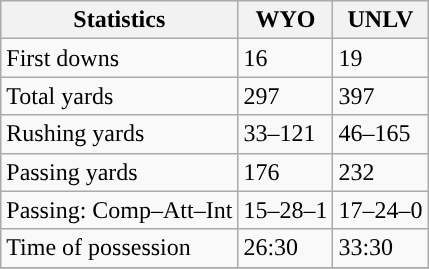<table class="wikitable" style="float: left;">
<tr>
<th>Statistics</th>
<th>WYO</th>
<th>UNLV</th>
</tr>
<tr>
<td>First downs</td>
<td>16</td>
<td>19</td>
</tr>
<tr>
<td>Total yards</td>
<td>297</td>
<td>397</td>
</tr>
<tr>
<td>Rushing yards</td>
<td>33–121</td>
<td>46–165</td>
</tr>
<tr>
<td>Passing yards</td>
<td>176</td>
<td>232</td>
</tr>
<tr>
<td>Passing: Comp–Att–Int</td>
<td>15–28–1</td>
<td>17–24–0</td>
</tr>
<tr>
<td>Time of possession</td>
<td>26:30</td>
<td>33:30</td>
</tr>
<tr>
</tr>
</table>
